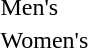<table>
<tr>
<td>Men's <br></td>
<td></td>
<td></td>
<td></td>
</tr>
<tr>
<td>Women's <br></td>
<td></td>
<td></td>
<td></td>
</tr>
</table>
